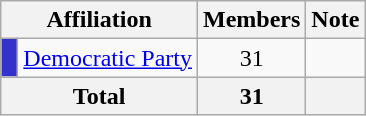<table class="wikitable">
<tr>
<th colspan="2" align="center" valign="bottom">Affiliation</th>
<th valign="bottom">Members</th>
<th valign="bottom">Note</th>
</tr>
<tr>
<td bgcolor="#3333CC"> </td>
<td><a href='#'>Democratic Party</a></td>
<td align="center">31</td>
<td></td>
</tr>
<tr>
<th colspan="2" align="center"><strong>Total</strong></th>
<th align="center"><strong>31</strong></th>
<th></th>
</tr>
</table>
